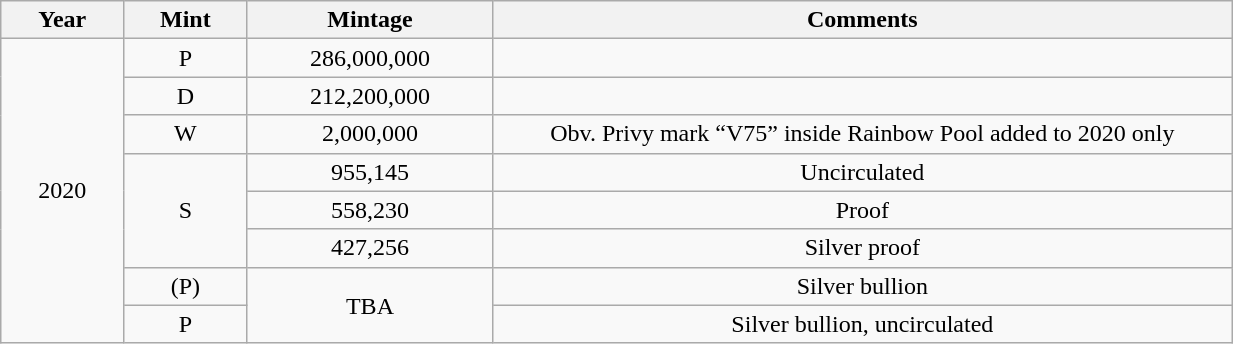<table class="wikitable sortable" style="min-width:65%; text-align:center;">
<tr>
<th width="10%">Year</th>
<th width="10%">Mint</th>
<th width="20%">Mintage</th>
<th width="60%">Comments</th>
</tr>
<tr>
<td rowspan="8">2020</td>
<td>P</td>
<td>286,000,000</td>
<td></td>
</tr>
<tr>
<td>D</td>
<td>212,200,000</td>
<td></td>
</tr>
<tr>
<td>W</td>
<td>2,000,000</td>
<td>Obv. Privy mark “V75” inside Rainbow Pool added to 2020 only</td>
</tr>
<tr>
<td rowspan="3">S</td>
<td>955,145</td>
<td>Uncirculated</td>
</tr>
<tr>
<td>558,230</td>
<td>Proof</td>
</tr>
<tr>
<td>427,256</td>
<td>Silver proof</td>
</tr>
<tr>
<td>(P)</td>
<td rowspan="2">TBA</td>
<td>Silver bullion</td>
</tr>
<tr>
<td>P</td>
<td>Silver bullion, uncirculated</td>
</tr>
</table>
